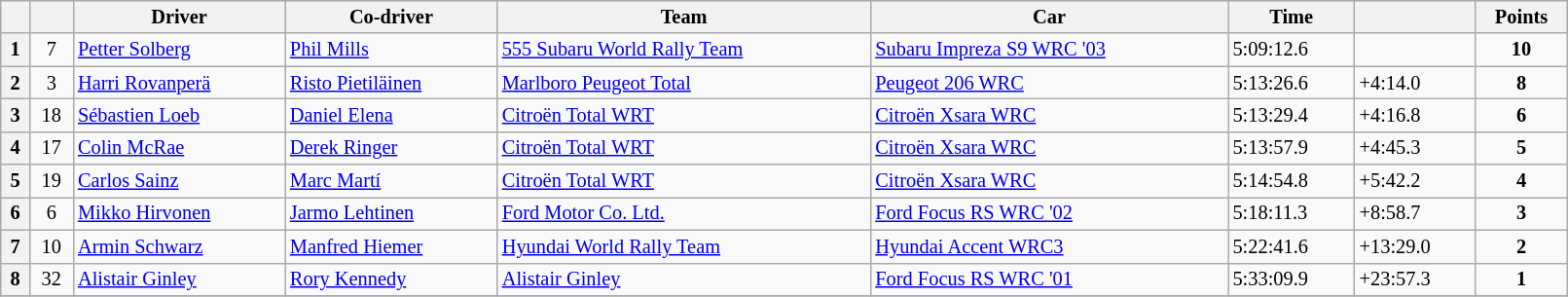<table class="wikitable" width=85% style="font-size: 85%;">
<tr>
<th></th>
<th></th>
<th>Driver</th>
<th>Co-driver</th>
<th>Team</th>
<th>Car</th>
<th>Time</th>
<th></th>
<th>Points</th>
</tr>
<tr>
<th>1</th>
<td align="center">7</td>
<td> <a href='#'>Petter Solberg</a></td>
<td> <a href='#'>Phil Mills</a></td>
<td> <a href='#'>555 Subaru World Rally Team</a></td>
<td><a href='#'>Subaru Impreza S9 WRC '03</a></td>
<td>5:09:12.6</td>
<td></td>
<td align="center"><strong>10</strong></td>
</tr>
<tr>
<th>2</th>
<td align="center">3</td>
<td> <a href='#'>Harri Rovanperä</a></td>
<td> <a href='#'>Risto Pietiläinen</a></td>
<td> <a href='#'>Marlboro Peugeot Total</a></td>
<td><a href='#'>Peugeot 206 WRC</a></td>
<td>5:13:26.6</td>
<td>+4:14.0</td>
<td align="center"><strong>8</strong></td>
</tr>
<tr>
<th>3</th>
<td align="center">18</td>
<td> <a href='#'>Sébastien Loeb</a></td>
<td> <a href='#'>Daniel Elena</a></td>
<td> <a href='#'>Citroën Total WRT</a></td>
<td><a href='#'>Citroën Xsara WRC</a></td>
<td>5:13:29.4</td>
<td>+4:16.8</td>
<td align="center"><strong>6</strong></td>
</tr>
<tr>
<th>4</th>
<td align="center">17</td>
<td> <a href='#'>Colin McRae</a></td>
<td> <a href='#'>Derek Ringer</a></td>
<td> <a href='#'>Citroën Total WRT</a></td>
<td><a href='#'>Citroën Xsara WRC</a></td>
<td>5:13:57.9</td>
<td>+4:45.3</td>
<td align="center"><strong>5</strong></td>
</tr>
<tr>
<th>5</th>
<td align="center">19</td>
<td> <a href='#'>Carlos Sainz</a></td>
<td> <a href='#'>Marc Martí</a></td>
<td> <a href='#'>Citroën Total WRT</a></td>
<td><a href='#'>Citroën Xsara WRC</a></td>
<td>5:14:54.8</td>
<td>+5:42.2</td>
<td align="center"><strong>4</strong></td>
</tr>
<tr>
<th>6</th>
<td align="center">6</td>
<td> <a href='#'>Mikko Hirvonen</a></td>
<td> <a href='#'>Jarmo Lehtinen</a></td>
<td> <a href='#'>Ford Motor Co. Ltd.</a></td>
<td><a href='#'>Ford Focus RS WRC '02</a></td>
<td>5:18:11.3</td>
<td>+8:58.7</td>
<td align="center"><strong>3</strong></td>
</tr>
<tr>
<th>7</th>
<td align="center">10</td>
<td> <a href='#'>Armin Schwarz</a></td>
<td> <a href='#'>Manfred Hiemer</a></td>
<td> <a href='#'>Hyundai World Rally Team</a></td>
<td><a href='#'>Hyundai Accent WRC3</a></td>
<td>5:22:41.6</td>
<td>+13:29.0</td>
<td align="center"><strong>2</strong></td>
</tr>
<tr>
<th>8</th>
<td align="center">32</td>
<td> <a href='#'>Alistair Ginley</a></td>
<td> <a href='#'>Rory Kennedy</a></td>
<td> <a href='#'>Alistair Ginley</a></td>
<td><a href='#'>Ford Focus RS WRC '01</a></td>
<td>5:33:09.9</td>
<td>+23:57.3</td>
<td align="center"><strong>1</strong></td>
</tr>
<tr>
</tr>
</table>
